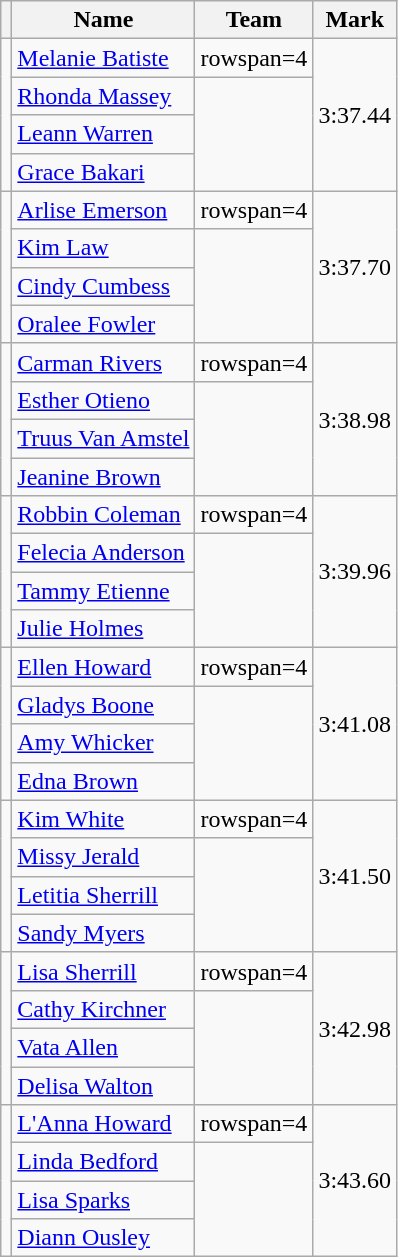<table class=wikitable>
<tr>
<th></th>
<th>Name</th>
<th>Team</th>
<th>Mark</th>
</tr>
<tr>
<td rowspan=4></td>
<td><a href='#'>Melanie Batiste</a></td>
<td>rowspan=4 </td>
<td rowspan=4>3:37.44</td>
</tr>
<tr>
<td><a href='#'>Rhonda Massey</a></td>
</tr>
<tr>
<td><a href='#'>Leann Warren</a></td>
</tr>
<tr>
<td><a href='#'>Grace Bakari</a></td>
</tr>
<tr>
<td rowspan=4></td>
<td><a href='#'>Arlise Emerson</a></td>
<td>rowspan=4 </td>
<td rowspan=4>3:37.70</td>
</tr>
<tr>
<td><a href='#'>Kim Law</a></td>
</tr>
<tr>
<td><a href='#'>Cindy Cumbess</a></td>
</tr>
<tr>
<td><a href='#'>Oralee Fowler</a></td>
</tr>
<tr>
<td rowspan=4></td>
<td><a href='#'>Carman Rivers</a></td>
<td>rowspan=4 </td>
<td rowspan=4>3:38.98</td>
</tr>
<tr>
<td><a href='#'>Esther Otieno</a></td>
</tr>
<tr>
<td><a href='#'>Truus Van Amstel</a></td>
</tr>
<tr>
<td><a href='#'>Jeanine Brown</a></td>
</tr>
<tr>
<td rowspan=4></td>
<td><a href='#'>Robbin Coleman</a></td>
<td>rowspan=4 </td>
<td rowspan=4>3:39.96</td>
</tr>
<tr>
<td><a href='#'>Felecia Anderson</a></td>
</tr>
<tr>
<td><a href='#'>Tammy Etienne</a></td>
</tr>
<tr>
<td><a href='#'>Julie Holmes</a></td>
</tr>
<tr>
<td rowspan=4></td>
<td><a href='#'>Ellen Howard</a></td>
<td>rowspan=4 </td>
<td rowspan=4>3:41.08</td>
</tr>
<tr>
<td><a href='#'>Gladys Boone</a></td>
</tr>
<tr>
<td><a href='#'>Amy Whicker</a></td>
</tr>
<tr>
<td><a href='#'>Edna Brown</a></td>
</tr>
<tr>
<td rowspan=4></td>
<td><a href='#'>Kim White</a></td>
<td>rowspan=4 </td>
<td rowspan=4>3:41.50</td>
</tr>
<tr>
<td><a href='#'>Missy Jerald</a></td>
</tr>
<tr>
<td><a href='#'>Letitia Sherrill</a></td>
</tr>
<tr>
<td><a href='#'>Sandy Myers</a></td>
</tr>
<tr>
<td rowspan=4></td>
<td><a href='#'>Lisa Sherrill</a></td>
<td>rowspan=4 </td>
<td rowspan=4>3:42.98</td>
</tr>
<tr>
<td><a href='#'>Cathy Kirchner</a></td>
</tr>
<tr>
<td><a href='#'>Vata Allen</a></td>
</tr>
<tr>
<td><a href='#'>Delisa Walton</a></td>
</tr>
<tr>
<td rowspan=4></td>
<td><a href='#'>L'Anna Howard</a></td>
<td>rowspan=4 </td>
<td rowspan=4>3:43.60</td>
</tr>
<tr>
<td><a href='#'>Linda Bedford</a></td>
</tr>
<tr>
<td><a href='#'>Lisa Sparks</a></td>
</tr>
<tr>
<td><a href='#'>Diann Ousley</a></td>
</tr>
</table>
